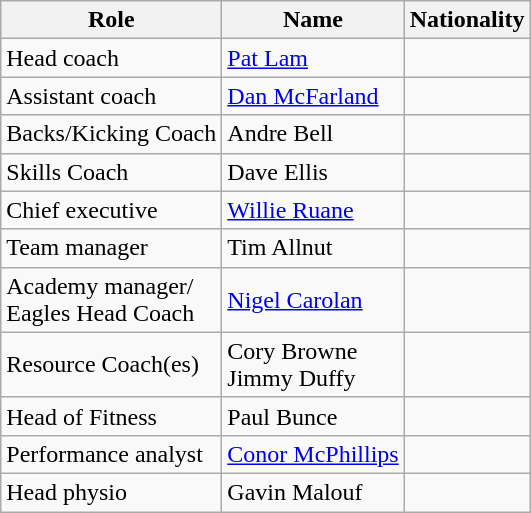<table class="wikitable">
<tr>
<th>Role</th>
<th>Name</th>
<th>Nationality</th>
</tr>
<tr>
<td>Head coach</td>
<td><a href='#'>Pat Lam</a></td>
<td></td>
</tr>
<tr>
<td>Assistant coach</td>
<td><a href='#'>Dan McFarland</a></td>
<td></td>
</tr>
<tr>
<td>Backs/Kicking Coach</td>
<td>Andre Bell</td>
<td></td>
</tr>
<tr>
<td>Skills Coach</td>
<td>Dave Ellis</td>
<td></td>
</tr>
<tr>
<td>Chief executive</td>
<td><a href='#'>Willie Ruane</a></td>
<td></td>
</tr>
<tr>
<td>Team manager</td>
<td>Tim Allnut</td>
<td></td>
</tr>
<tr>
<td>Academy manager/<br>Eagles Head Coach</td>
<td><a href='#'>Nigel Carolan</a></td>
<td></td>
</tr>
<tr>
<td>Resource Coach(es)</td>
<td>Cory Browne<br>Jimmy Duffy</td>
<td><br></td>
</tr>
<tr>
<td>Head of Fitness</td>
<td>Paul Bunce</td>
<td></td>
</tr>
<tr>
<td>Performance analyst</td>
<td><a href='#'>Conor McPhillips</a></td>
<td></td>
</tr>
<tr>
<td>Head physio</td>
<td>Gavin Malouf</td>
<td></td>
</tr>
</table>
